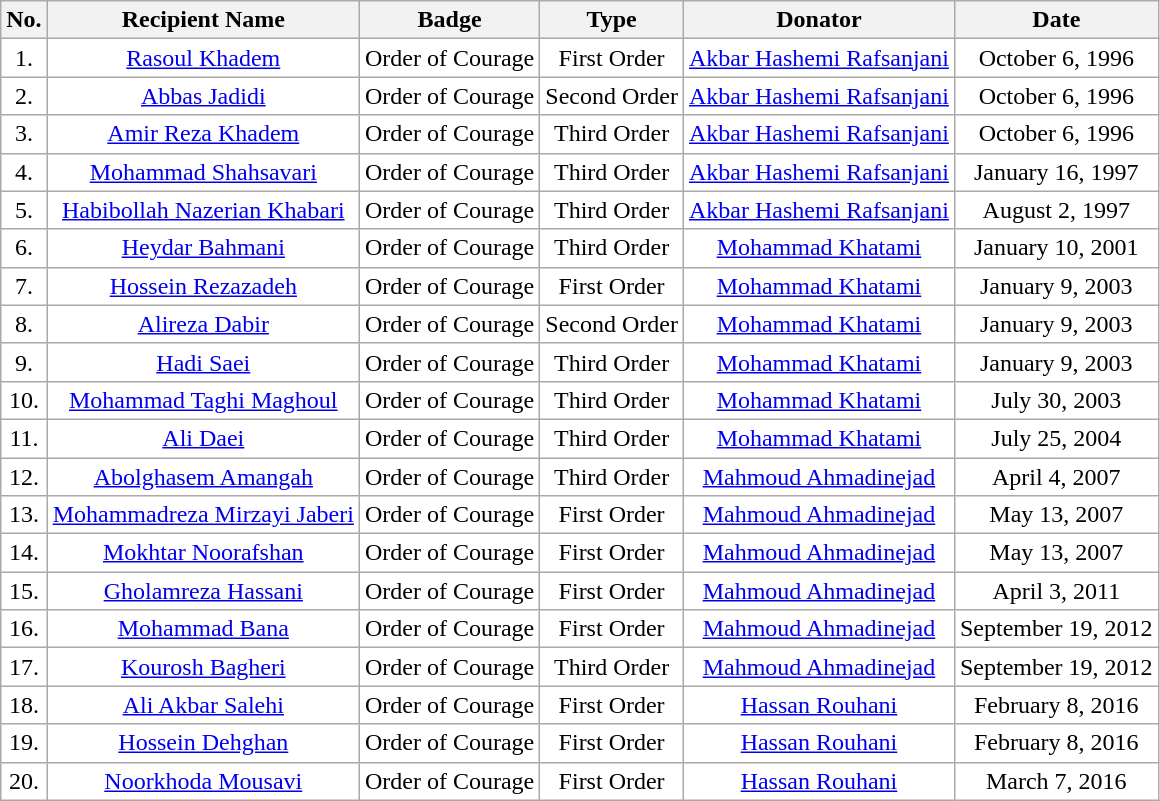<table class="wikitable" style="background:#ffffff; text-align: center; margin: 0em">
<tr>
<th>No.</th>
<th>Recipient Name</th>
<th>Badge</th>
<th>Type</th>
<th>Donator</th>
<th>Date</th>
</tr>
<tr>
<td>1.</td>
<td><a href='#'>Rasoul Khadem</a></td>
<td>Order of Courage</td>
<td>First Order</td>
<td><a href='#'>Akbar Hashemi Rafsanjani</a></td>
<td>October 6, 1996 </td>
</tr>
<tr>
<td>2.</td>
<td><a href='#'>Abbas Jadidi</a></td>
<td>Order of Courage</td>
<td>Second Order</td>
<td><a href='#'>Akbar Hashemi Rafsanjani</a></td>
<td>October 6, 1996 </td>
</tr>
<tr>
<td>3.</td>
<td><a href='#'>Amir Reza Khadem</a></td>
<td>Order of Courage</td>
<td>Third Order</td>
<td><a href='#'>Akbar Hashemi Rafsanjani</a></td>
<td>October 6, 1996 </td>
</tr>
<tr>
<td>4.</td>
<td><a href='#'>Mohammad Shahsavari</a></td>
<td>Order of Courage</td>
<td>Third Order</td>
<td><a href='#'>Akbar Hashemi Rafsanjani</a></td>
<td>January 16, 1997 </td>
</tr>
<tr>
<td>5.</td>
<td><a href='#'>Habibollah Nazerian Khabari</a></td>
<td>Order of Courage</td>
<td>Third Order</td>
<td><a href='#'>Akbar Hashemi Rafsanjani</a></td>
<td>August 2, 1997 </td>
</tr>
<tr>
<td>6.</td>
<td><a href='#'>Heydar Bahmani</a></td>
<td>Order of Courage</td>
<td>Third Order</td>
<td><a href='#'>Mohammad Khatami</a></td>
<td>January 10, 2001 </td>
</tr>
<tr>
<td>7.</td>
<td><a href='#'>Hossein Rezazadeh</a></td>
<td>Order of Courage</td>
<td>First Order</td>
<td><a href='#'>Mohammad Khatami</a></td>
<td>January 9, 2003 </td>
</tr>
<tr>
<td>8.</td>
<td><a href='#'>Alireza Dabir</a></td>
<td>Order of Courage</td>
<td>Second Order</td>
<td><a href='#'>Mohammad Khatami</a></td>
<td>January 9, 2003 </td>
</tr>
<tr>
<td>9.</td>
<td><a href='#'>Hadi Saei</a></td>
<td>Order of Courage</td>
<td>Third Order</td>
<td><a href='#'>Mohammad Khatami</a></td>
<td>January 9, 2003 </td>
</tr>
<tr>
<td>10.</td>
<td><a href='#'>Mohammad Taghi Maghoul</a></td>
<td>Order of Courage</td>
<td>Third Order</td>
<td><a href='#'>Mohammad Khatami</a></td>
<td>July 30, 2003 </td>
</tr>
<tr>
<td>11.</td>
<td><a href='#'>Ali Daei</a></td>
<td>Order of Courage</td>
<td>Third Order</td>
<td><a href='#'>Mohammad Khatami</a></td>
<td>July 25, 2004 </td>
</tr>
<tr>
<td>12.</td>
<td><a href='#'>Abolghasem Amangah</a></td>
<td>Order of Courage</td>
<td>Third Order</td>
<td><a href='#'>Mahmoud Ahmadinejad</a></td>
<td>April 4, 2007 </td>
</tr>
<tr>
<td>13.</td>
<td><a href='#'>Mohammadreza Mirzayi Jaberi</a></td>
<td>Order of Courage</td>
<td>First Order</td>
<td><a href='#'>Mahmoud Ahmadinejad</a></td>
<td>May 13, 2007 </td>
</tr>
<tr>
<td>14.</td>
<td><a href='#'>Mokhtar Noorafshan</a></td>
<td>Order of Courage</td>
<td>First Order</td>
<td><a href='#'>Mahmoud Ahmadinejad</a></td>
<td>May 13, 2007 </td>
</tr>
<tr>
<td>15.</td>
<td><a href='#'>Gholamreza Hassani</a></td>
<td>Order of Courage</td>
<td>First Order</td>
<td><a href='#'>Mahmoud Ahmadinejad</a></td>
<td>April 3, 2011 </td>
</tr>
<tr>
<td>16.</td>
<td><a href='#'>Mohammad Bana</a></td>
<td>Order of Courage</td>
<td>First Order</td>
<td><a href='#'>Mahmoud Ahmadinejad</a></td>
<td>September 19, 2012 </td>
</tr>
<tr>
<td>17.</td>
<td><a href='#'>Kourosh Bagheri</a></td>
<td>Order of Courage</td>
<td>Third Order</td>
<td><a href='#'>Mahmoud Ahmadinejad</a></td>
<td>September 19, 2012 </td>
</tr>
<tr>
<td>18.</td>
<td><a href='#'>Ali Akbar Salehi</a></td>
<td>Order of Courage</td>
<td>First Order</td>
<td><a href='#'>Hassan Rouhani</a></td>
<td>February 8, 2016 </td>
</tr>
<tr>
<td>19.</td>
<td><a href='#'>Hossein Dehghan</a></td>
<td>Order of Courage</td>
<td>First Order</td>
<td><a href='#'>Hassan Rouhani</a></td>
<td>February 8, 2016 </td>
</tr>
<tr>
<td>20.</td>
<td><a href='#'>Noorkhoda Mousavi</a></td>
<td>Order of Courage</td>
<td>First Order</td>
<td><a href='#'>Hassan Rouhani</a></td>
<td>March 7, 2016 </td>
</tr>
</table>
